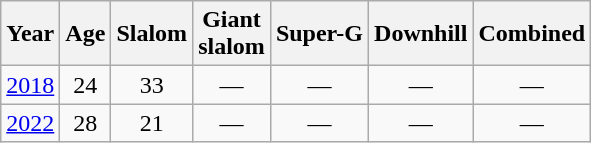<table class="wikitable" style="text-align:center">
<tr>
<th>Year</th>
<th>Age</th>
<th>Slalom</th>
<th>Giant<br>slalom</th>
<th>Super-G</th>
<th>Downhill</th>
<th>Combined</th>
</tr>
<tr>
<td><a href='#'>2018</a></td>
<td>24</td>
<td>33</td>
<td>—</td>
<td>—</td>
<td>—</td>
<td>—</td>
</tr>
<tr>
<td><a href='#'>2022</a></td>
<td>28</td>
<td>21</td>
<td>—</td>
<td>—</td>
<td>—</td>
<td>—</td>
</tr>
</table>
